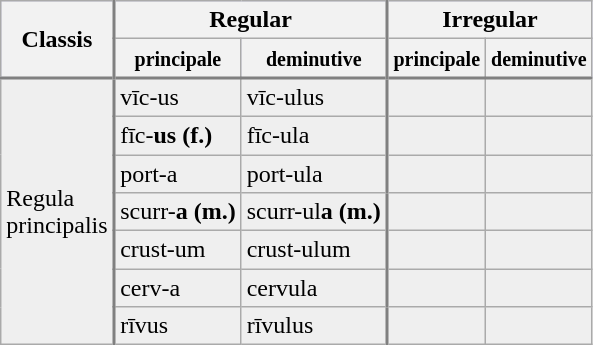<table class="wikitable">
<tr style="background:#ccccff;">
<th rowspan=2 style="border-right:2px solid grey;">Classis</th>
<th colspan=2>Regular</th>
<th colspan=2 style="border-left:2px solid grey;">Irregular</th>
</tr>
<tr style="background:#ccccff;">
<th><small>principale</small></th>
<th><small>deminutive</small></th>
<th style="border-left:2px solid grey;"><small>principale</small></th>
<th><small>deminutive</small></th>
</tr>
<tr style="background:#efefef; border-top:2px solid grey;">
<td rowspan=7 style="border-right:2px solid grey;">Regula <br> principalis</td>
<td>vīc-us</td>
<td>vīc-ulus</td>
<td style="border-left:2px solid grey;"></td>
<td></td>
</tr>
<tr style="background:#efefef;">
<td>fīc-<strong>us (f.)</strong></td>
<td>fīc-ula</td>
<td style="border-left:2px solid grey;"></td>
<td></td>
</tr>
<tr style="background:#efefef;">
<td>port-a</td>
<td>port-ula</td>
<td style="border-left:2px solid grey;"></td>
<td></td>
</tr>
<tr style="background:#efefef;">
<td>scurr-<strong>a (m.)</strong></td>
<td>scurr-ul<strong>a (m.)</strong></td>
<td style="border-left:2px solid grey;"></td>
<td></td>
</tr>
<tr style="background:#efefef;">
<td>crust-um</td>
<td>crust-ulum</td>
<td style="border-left:2px solid grey;"></td>
<td></td>
</tr>
<tr style="background:#efefef;">
<td>cerv-a</td>
<td>cervula</td>
<td style="border-left:2px solid grey;"></td>
<td></td>
</tr>
<tr style="background:#efefef;">
<td>rīvus</td>
<td>rīvulus</td>
<td style="border-left:2px solid grey;"></td>
<td></td>
</tr>
</table>
